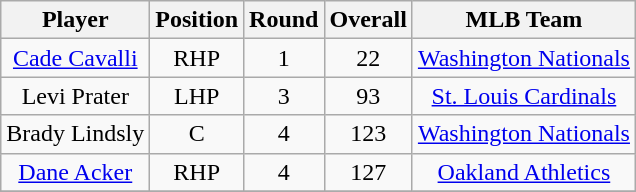<table class="wikitable" style="text-align:center;">
<tr>
<th>Player</th>
<th>Position</th>
<th>Round</th>
<th>Overall</th>
<th>MLB Team</th>
</tr>
<tr>
<td><a href='#'>Cade Cavalli</a></td>
<td>RHP</td>
<td>1</td>
<td>22</td>
<td><a href='#'>Washington Nationals</a></td>
</tr>
<tr>
<td>Levi Prater</td>
<td>LHP</td>
<td>3</td>
<td>93</td>
<td><a href='#'>St. Louis Cardinals</a></td>
</tr>
<tr>
<td>Brady Lindsly</td>
<td>C</td>
<td>4</td>
<td>123</td>
<td><a href='#'>Washington Nationals</a></td>
</tr>
<tr>
<td><a href='#'>Dane Acker</a></td>
<td>RHP</td>
<td>4</td>
<td>127</td>
<td><a href='#'>Oakland Athletics</a></td>
</tr>
<tr>
</tr>
</table>
